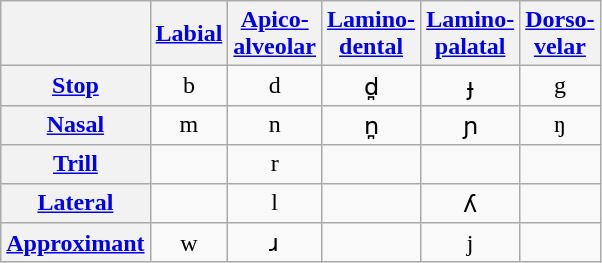<table class="IPA wikitable" style="text-align: center;">
<tr>
<th></th>
<th><a href='#'>Labial</a></th>
<th><a href='#'>Apico-<br>alveolar</a></th>
<th><a href='#'>Lamino-<br>dental</a></th>
<th><a href='#'>Lamino-<br>palatal</a></th>
<th><a href='#'>Dorso-<br>velar</a></th>
</tr>
<tr>
<th><a href='#'>Stop</a></th>
<td>b</td>
<td>d</td>
<td>d̪</td>
<td>ɟ</td>
<td>g</td>
</tr>
<tr>
<th><a href='#'>Nasal</a></th>
<td>m</td>
<td>n</td>
<td>n̪</td>
<td>ɲ</td>
<td>ŋ</td>
</tr>
<tr>
<th><a href='#'>Trill</a></th>
<td></td>
<td>r</td>
<td></td>
<td></td>
<td></td>
</tr>
<tr>
<th><a href='#'>Lateral</a></th>
<td></td>
<td>l</td>
<td></td>
<td>ʎ</td>
<td></td>
</tr>
<tr>
<th><a href='#'>Approximant</a></th>
<td>w</td>
<td>ɹ</td>
<td></td>
<td>j</td>
<td></td>
</tr>
</table>
